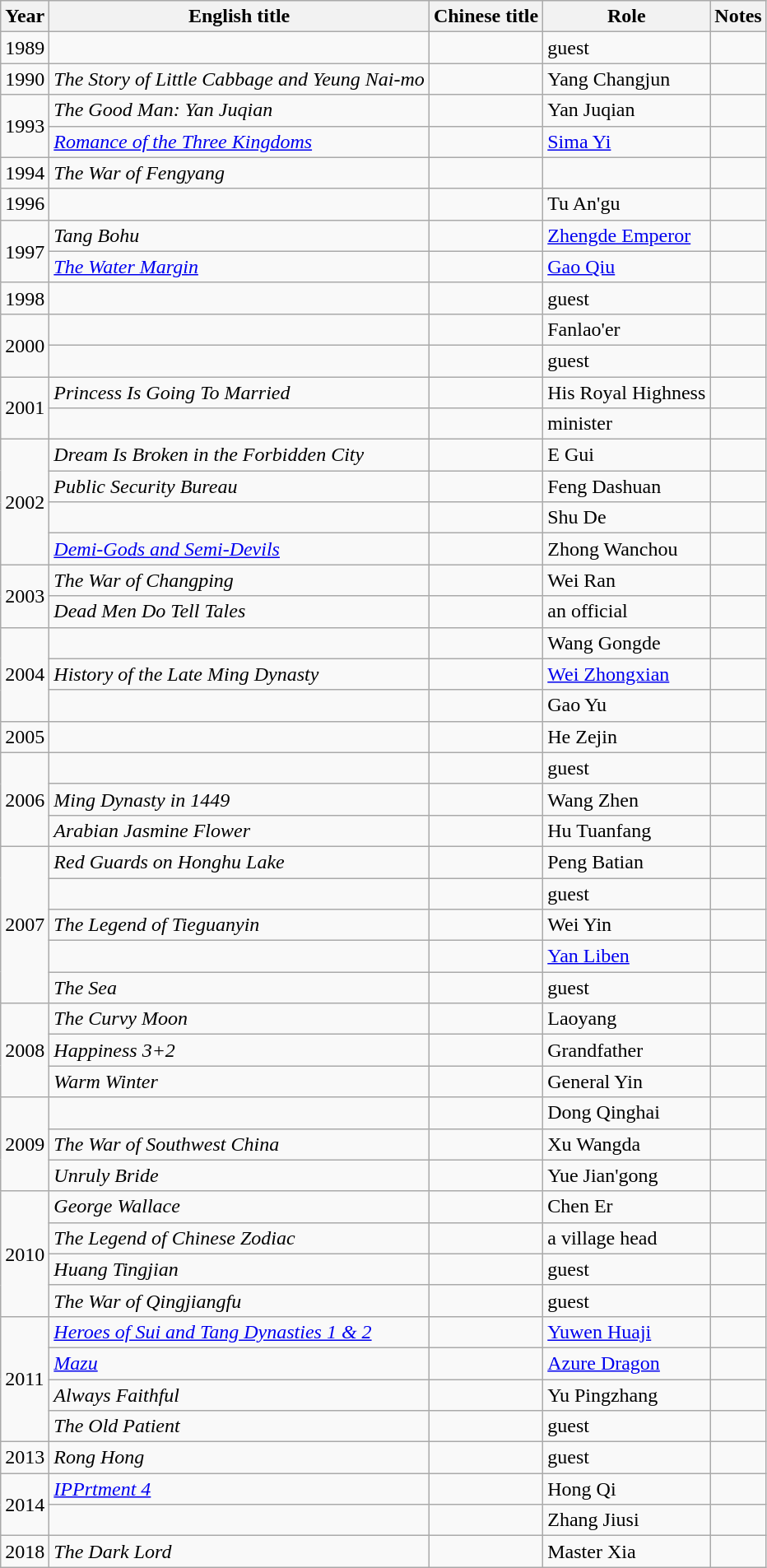<table class="wikitable">
<tr>
<th>Year</th>
<th>English title</th>
<th>Chinese title</th>
<th>Role</th>
<th>Notes</th>
</tr>
<tr>
<td>1989</td>
<td></td>
<td></td>
<td>guest</td>
<td></td>
</tr>
<tr>
<td>1990</td>
<td><em>The Story of Little Cabbage and Yeung Nai-mo</em></td>
<td></td>
<td>Yang Changjun</td>
<td></td>
</tr>
<tr>
<td rowspan="2">1993</td>
<td><em>The Good Man: Yan Juqian</em></td>
<td></td>
<td>Yan Juqian</td>
<td></td>
</tr>
<tr>
<td><em><a href='#'>Romance of the Three Kingdoms</a></em></td>
<td></td>
<td><a href='#'>Sima Yi</a></td>
<td></td>
</tr>
<tr>
<td>1994</td>
<td><em>The War of Fengyang</em></td>
<td></td>
<td></td>
<td></td>
</tr>
<tr>
<td>1996</td>
<td></td>
<td></td>
<td>Tu An'gu</td>
<td></td>
</tr>
<tr>
<td rowspan="2">1997</td>
<td><em>Tang Bohu</em></td>
<td></td>
<td><a href='#'>Zhengde Emperor</a></td>
<td></td>
</tr>
<tr>
<td><em><a href='#'>The Water Margin</a></em></td>
<td></td>
<td><a href='#'>Gao Qiu</a></td>
<td></td>
</tr>
<tr>
<td>1998</td>
<td></td>
<td></td>
<td>guest</td>
<td></td>
</tr>
<tr>
<td rowspan="2">2000</td>
<td></td>
<td></td>
<td>Fanlao'er</td>
<td></td>
</tr>
<tr>
<td></td>
<td></td>
<td>guest</td>
<td></td>
</tr>
<tr>
<td rowspan="2">2001</td>
<td><em>Princess Is Going To Married</em></td>
<td></td>
<td>His Royal Highness</td>
<td></td>
</tr>
<tr>
<td></td>
<td></td>
<td>minister</td>
<td></td>
</tr>
<tr>
<td rowspan="4">2002</td>
<td><em>Dream Is Broken in the Forbidden City</em></td>
<td></td>
<td>E Gui</td>
<td></td>
</tr>
<tr>
<td><em>Public Security Bureau</em></td>
<td></td>
<td>Feng Dashuan</td>
<td></td>
</tr>
<tr>
<td></td>
<td></td>
<td>Shu De</td>
<td></td>
</tr>
<tr>
<td><em><a href='#'>Demi-Gods and Semi-Devils</a></em></td>
<td></td>
<td>Zhong Wanchou</td>
<td></td>
</tr>
<tr>
<td rowspan="2">2003</td>
<td><em>The War of Changping</em></td>
<td></td>
<td>Wei Ran</td>
<td></td>
</tr>
<tr>
<td><em>Dead Men Do Tell Tales</em></td>
<td></td>
<td>an official</td>
<td></td>
</tr>
<tr>
<td rowspan="3">2004</td>
<td></td>
<td></td>
<td>Wang Gongde</td>
<td></td>
</tr>
<tr>
<td><em>History of the Late Ming Dynasty</em></td>
<td></td>
<td><a href='#'>Wei Zhongxian</a></td>
<td></td>
</tr>
<tr>
<td></td>
<td></td>
<td>Gao Yu</td>
<td></td>
</tr>
<tr>
<td>2005</td>
<td></td>
<td></td>
<td>He Zejin</td>
<td></td>
</tr>
<tr>
<td rowspan="3">2006</td>
<td></td>
<td></td>
<td>guest</td>
<td></td>
</tr>
<tr>
<td><em>Ming Dynasty in 1449</em></td>
<td></td>
<td>Wang Zhen</td>
<td></td>
</tr>
<tr>
<td><em>Arabian Jasmine Flower</em></td>
<td></td>
<td>Hu Tuanfang</td>
<td></td>
</tr>
<tr>
<td rowspan="5">2007</td>
<td><em>Red Guards on Honghu Lake</em></td>
<td></td>
<td>Peng Batian</td>
<td></td>
</tr>
<tr>
<td></td>
<td></td>
<td>guest</td>
<td></td>
</tr>
<tr>
<td><em>The Legend of Tieguanyin</em></td>
<td></td>
<td>Wei Yin</td>
<td></td>
</tr>
<tr>
<td></td>
<td></td>
<td><a href='#'>Yan Liben</a></td>
<td></td>
</tr>
<tr>
<td><em>The Sea</em></td>
<td></td>
<td>guest</td>
<td></td>
</tr>
<tr>
<td rowspan="3">2008</td>
<td><em>The Curvy Moon</em></td>
<td></td>
<td>Laoyang</td>
<td></td>
</tr>
<tr>
<td><em>Happiness 3+2</em></td>
<td></td>
<td>Grandfather</td>
<td></td>
</tr>
<tr>
<td><em>Warm Winter</em></td>
<td></td>
<td>General Yin</td>
<td></td>
</tr>
<tr>
<td rowspan="3">2009</td>
<td></td>
<td></td>
<td>Dong Qinghai</td>
<td></td>
</tr>
<tr>
<td><em>The War of Southwest China</em></td>
<td></td>
<td>Xu Wangda</td>
<td></td>
</tr>
<tr>
<td><em>Unruly Bride</em></td>
<td></td>
<td>Yue Jian'gong</td>
<td></td>
</tr>
<tr>
<td rowspan="4">2010</td>
<td><em>George Wallace</em></td>
<td></td>
<td>Chen Er</td>
<td></td>
</tr>
<tr>
<td><em>The Legend of Chinese Zodiac</em></td>
<td></td>
<td>a village head</td>
<td></td>
</tr>
<tr>
<td><em>Huang Tingjian</em></td>
<td></td>
<td>guest</td>
<td></td>
</tr>
<tr>
<td><em>The War of Qingjiangfu</em></td>
<td></td>
<td>guest</td>
<td></td>
</tr>
<tr>
<td rowspan="4">2011</td>
<td><em><a href='#'>Heroes of Sui and Tang Dynasties 1 & 2</a></em></td>
<td></td>
<td><a href='#'>Yuwen Huaji</a></td>
<td></td>
</tr>
<tr>
<td><em><a href='#'>Mazu</a></em></td>
<td></td>
<td><a href='#'>Azure Dragon</a></td>
<td></td>
</tr>
<tr>
<td><em>Always Faithful</em></td>
<td></td>
<td>Yu Pingzhang</td>
<td></td>
</tr>
<tr>
<td><em>The Old Patient</em></td>
<td></td>
<td>guest</td>
<td></td>
</tr>
<tr>
<td>2013</td>
<td><em>Rong Hong</em></td>
<td></td>
<td>guest</td>
<td></td>
</tr>
<tr>
<td rowspan="2">2014</td>
<td><em><a href='#'>IPPrtment 4</a></em></td>
<td></td>
<td>Hong Qi</td>
<td></td>
</tr>
<tr>
<td></td>
<td></td>
<td>Zhang Jiusi</td>
<td></td>
</tr>
<tr>
<td>2018</td>
<td><em>The Dark Lord</em></td>
<td></td>
<td>Master Xia</td>
<td></td>
</tr>
</table>
